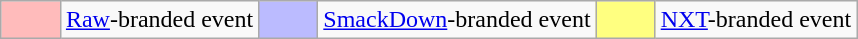<table class="wikitable" style="margin: 0 auto">
<tr>
<td style="background:#FBB; width:2em"></td>
<td><a href='#'>Raw</a>-branded event</td>
<td style="background:#BBF; width:2em"></td>
<td><a href='#'>SmackDown</a>-branded event</td>
<td style="background: #FFFF80; width: 2em"></td>
<td><a href='#'>NXT</a>-branded event</td>
</tr>
</table>
